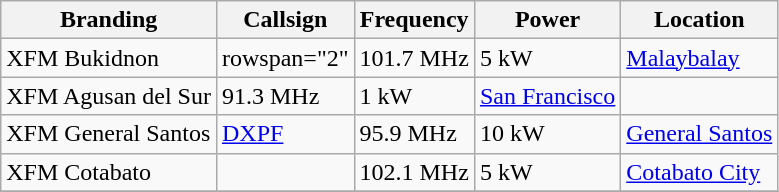<table class="wikitable">
<tr>
<th>Branding</th>
<th>Callsign</th>
<th>Frequency</th>
<th>Power</th>
<th>Location</th>
</tr>
<tr>
<td>XFM Bukidnon</td>
<td>rowspan="2" </td>
<td>101.7 MHz</td>
<td>5 kW</td>
<td><a href='#'>Malaybalay</a></td>
</tr>
<tr>
<td>XFM Agusan del Sur</td>
<td>91.3 MHz</td>
<td>1 kW</td>
<td><a href='#'>San Francisco</a></td>
</tr>
<tr>
<td>XFM General Santos</td>
<td><a href='#'>DXPF</a></td>
<td>95.9 MHz</td>
<td>10 kW</td>
<td><a href='#'>General Santos</a></td>
</tr>
<tr>
<td>XFM Cotabato</td>
<td></td>
<td>102.1 MHz</td>
<td>5 kW</td>
<td><a href='#'>Cotabato City</a></td>
</tr>
<tr>
</tr>
</table>
